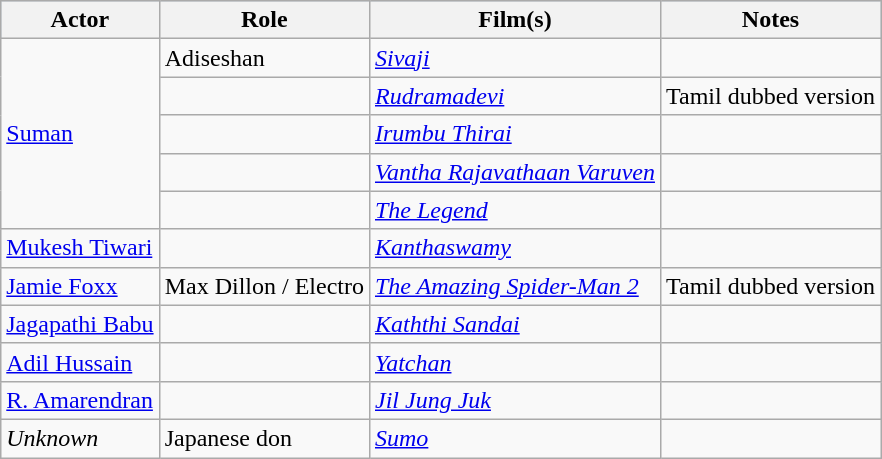<table class="wikitable sortable" border="1">
<tr style="background:#B0C4DE;">
<th>Actor</th>
<th>Role</th>
<th>Film(s)</th>
<th>Notes</th>
</tr>
<tr>
<td rowspan="5"><a href='#'>Suman</a></td>
<td>Adiseshan</td>
<td><em><a href='#'>Sivaji</a></em></td>
<td></td>
</tr>
<tr>
<td></td>
<td><em><a href='#'>Rudramadevi</a></em></td>
<td>Tamil dubbed version</td>
</tr>
<tr>
<td></td>
<td><em><a href='#'>Irumbu Thirai</a></em></td>
<td></td>
</tr>
<tr>
<td></td>
<td><em><a href='#'>Vantha Rajavathaan Varuven</a></em></td>
<td></td>
</tr>
<tr>
<td></td>
<td><em><a href='#'>The Legend</a></em></td>
<td></td>
</tr>
<tr>
<td><a href='#'>Mukesh Tiwari</a></td>
<td></td>
<td><em><a href='#'>Kanthaswamy</a></em></td>
<td></td>
</tr>
<tr>
<td><a href='#'>Jamie Foxx</a></td>
<td>Max Dillon / Electro</td>
<td><em><a href='#'>The Amazing Spider-Man 2</a></em></td>
<td>Tamil dubbed version</td>
</tr>
<tr>
<td><a href='#'>Jagapathi Babu</a></td>
<td></td>
<td><em><a href='#'>Kaththi Sandai</a></em></td>
<td></td>
</tr>
<tr>
<td><a href='#'>Adil Hussain</a></td>
<td></td>
<td><em><a href='#'>Yatchan</a></em></td>
<td></td>
</tr>
<tr>
<td><a href='#'>R. Amarendran</a></td>
<td></td>
<td><em><a href='#'>Jil Jung Juk</a></em></td>
<td></td>
</tr>
<tr>
<td><em>Unknown</em></td>
<td>Japanese don</td>
<td><em><a href='#'>Sumo</a></em></td>
<td></td>
</tr>
</table>
